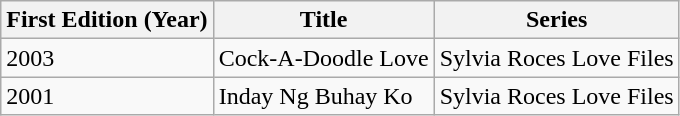<table class="wikitable sortable">
<tr>
<th>First Edition (Year)</th>
<th>Title</th>
<th>Series</th>
</tr>
<tr>
<td>2003</td>
<td>Cock-A-Doodle Love</td>
<td>Sylvia Roces Love Files</td>
</tr>
<tr>
<td>2001</td>
<td>Inday Ng Buhay Ko</td>
<td>Sylvia Roces Love Files</td>
</tr>
</table>
